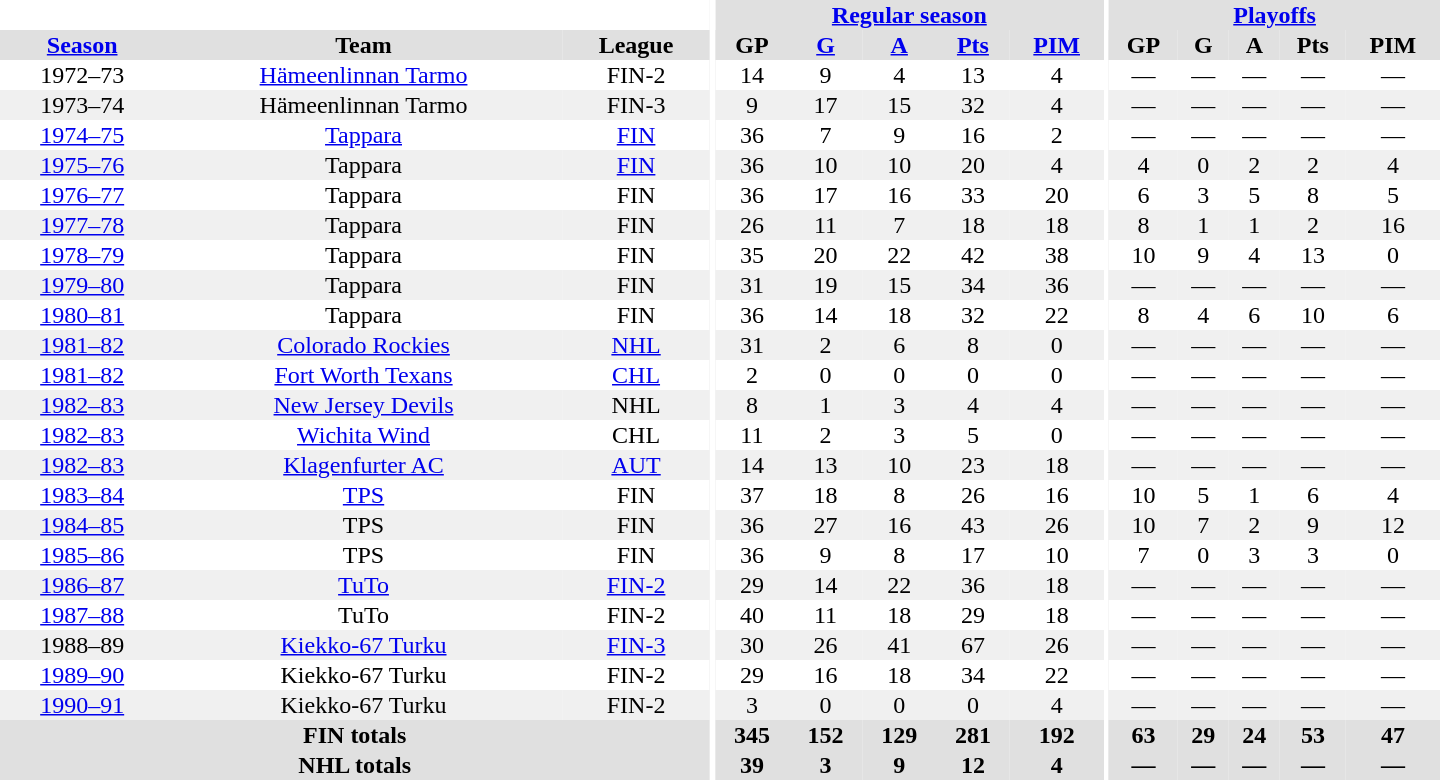<table border="0" cellpadding="1" cellspacing="0" style="text-align:center; width:60em">
<tr bgcolor="#e0e0e0">
<th colspan="3" bgcolor="#ffffff"></th>
<th rowspan="100" bgcolor="#ffffff"></th>
<th colspan="5"><a href='#'>Regular season</a></th>
<th rowspan="100" bgcolor="#ffffff"></th>
<th colspan="5"><a href='#'>Playoffs</a></th>
</tr>
<tr bgcolor="#e0e0e0">
<th><a href='#'>Season</a></th>
<th>Team</th>
<th>League</th>
<th>GP</th>
<th><a href='#'>G</a></th>
<th><a href='#'>A</a></th>
<th><a href='#'>Pts</a></th>
<th><a href='#'>PIM</a></th>
<th>GP</th>
<th>G</th>
<th>A</th>
<th>Pts</th>
<th>PIM</th>
</tr>
<tr>
<td>1972–73</td>
<td><a href='#'>Hämeenlinnan Tarmo</a></td>
<td>FIN-2</td>
<td>14</td>
<td>9</td>
<td>4</td>
<td>13</td>
<td>4</td>
<td>—</td>
<td>—</td>
<td>—</td>
<td>—</td>
<td>—</td>
</tr>
<tr bgcolor="#f0f0f0">
<td>1973–74</td>
<td>Hämeenlinnan Tarmo</td>
<td>FIN-3</td>
<td>9</td>
<td>17</td>
<td>15</td>
<td>32</td>
<td>4</td>
<td>—</td>
<td>—</td>
<td>—</td>
<td>—</td>
<td>—</td>
</tr>
<tr>
<td><a href='#'>1974–75</a></td>
<td><a href='#'>Tappara</a></td>
<td><a href='#'>FIN</a></td>
<td>36</td>
<td>7</td>
<td>9</td>
<td>16</td>
<td>2</td>
<td>—</td>
<td>—</td>
<td>—</td>
<td>—</td>
<td>—</td>
</tr>
<tr bgcolor="#f0f0f0">
<td><a href='#'>1975–76</a></td>
<td>Tappara</td>
<td><a href='#'>FIN</a></td>
<td>36</td>
<td>10</td>
<td>10</td>
<td>20</td>
<td>4</td>
<td>4</td>
<td>0</td>
<td>2</td>
<td>2</td>
<td>4</td>
</tr>
<tr>
<td><a href='#'>1976–77</a></td>
<td>Tappara</td>
<td>FIN</td>
<td>36</td>
<td>17</td>
<td>16</td>
<td>33</td>
<td>20</td>
<td>6</td>
<td>3</td>
<td>5</td>
<td>8</td>
<td>5</td>
</tr>
<tr bgcolor="#f0f0f0">
<td><a href='#'>1977–78</a></td>
<td>Tappara</td>
<td>FIN</td>
<td>26</td>
<td>11</td>
<td>7</td>
<td>18</td>
<td>18</td>
<td>8</td>
<td>1</td>
<td>1</td>
<td>2</td>
<td>16</td>
</tr>
<tr>
<td><a href='#'>1978–79</a></td>
<td>Tappara</td>
<td>FIN</td>
<td>35</td>
<td>20</td>
<td>22</td>
<td>42</td>
<td>38</td>
<td>10</td>
<td>9</td>
<td>4</td>
<td>13</td>
<td>0</td>
</tr>
<tr bgcolor="#f0f0f0">
<td><a href='#'>1979–80</a></td>
<td>Tappara</td>
<td>FIN</td>
<td>31</td>
<td>19</td>
<td>15</td>
<td>34</td>
<td>36</td>
<td>—</td>
<td>—</td>
<td>—</td>
<td>—</td>
<td>—</td>
</tr>
<tr>
<td><a href='#'>1980–81</a></td>
<td>Tappara</td>
<td>FIN</td>
<td>36</td>
<td>14</td>
<td>18</td>
<td>32</td>
<td>22</td>
<td>8</td>
<td>4</td>
<td>6</td>
<td>10</td>
<td>6</td>
</tr>
<tr bgcolor="#f0f0f0">
<td><a href='#'>1981–82</a></td>
<td><a href='#'>Colorado Rockies</a></td>
<td><a href='#'>NHL</a></td>
<td>31</td>
<td>2</td>
<td>6</td>
<td>8</td>
<td>0</td>
<td>—</td>
<td>—</td>
<td>—</td>
<td>—</td>
<td>—</td>
</tr>
<tr>
<td><a href='#'>1981–82</a></td>
<td><a href='#'>Fort Worth Texans</a></td>
<td><a href='#'>CHL</a></td>
<td>2</td>
<td>0</td>
<td>0</td>
<td>0</td>
<td>0</td>
<td>—</td>
<td>—</td>
<td>—</td>
<td>—</td>
<td>—</td>
</tr>
<tr bgcolor="#f0f0f0">
<td><a href='#'>1982–83</a></td>
<td><a href='#'>New Jersey Devils</a></td>
<td>NHL</td>
<td>8</td>
<td>1</td>
<td>3</td>
<td>4</td>
<td>4</td>
<td>—</td>
<td>—</td>
<td>—</td>
<td>—</td>
<td>—</td>
</tr>
<tr>
<td><a href='#'>1982–83</a></td>
<td><a href='#'>Wichita Wind</a></td>
<td>CHL</td>
<td>11</td>
<td>2</td>
<td>3</td>
<td>5</td>
<td>0</td>
<td>—</td>
<td>—</td>
<td>—</td>
<td>—</td>
<td>—</td>
</tr>
<tr bgcolor="#f0f0f0">
<td><a href='#'>1982–83</a></td>
<td><a href='#'>Klagenfurter AC</a></td>
<td><a href='#'>AUT</a></td>
<td>14</td>
<td>13</td>
<td>10</td>
<td>23</td>
<td>18</td>
<td>—</td>
<td>—</td>
<td>—</td>
<td>—</td>
<td>—</td>
</tr>
<tr>
<td><a href='#'>1983–84</a></td>
<td><a href='#'>TPS</a></td>
<td>FIN</td>
<td>37</td>
<td>18</td>
<td>8</td>
<td>26</td>
<td>16</td>
<td>10</td>
<td>5</td>
<td>1</td>
<td>6</td>
<td>4</td>
</tr>
<tr bgcolor="#f0f0f0">
<td><a href='#'>1984–85</a></td>
<td>TPS</td>
<td>FIN</td>
<td>36</td>
<td>27</td>
<td>16</td>
<td>43</td>
<td>26</td>
<td>10</td>
<td>7</td>
<td>2</td>
<td>9</td>
<td>12</td>
</tr>
<tr>
<td><a href='#'>1985–86</a></td>
<td>TPS</td>
<td>FIN</td>
<td>36</td>
<td>9</td>
<td>8</td>
<td>17</td>
<td>10</td>
<td>7</td>
<td>0</td>
<td>3</td>
<td>3</td>
<td>0</td>
</tr>
<tr bgcolor="#f0f0f0">
<td><a href='#'>1986–87</a></td>
<td><a href='#'>TuTo</a></td>
<td><a href='#'>FIN-2</a></td>
<td>29</td>
<td>14</td>
<td>22</td>
<td>36</td>
<td>18</td>
<td>—</td>
<td>—</td>
<td>—</td>
<td>—</td>
<td>—</td>
</tr>
<tr>
<td><a href='#'>1987–88</a></td>
<td>TuTo</td>
<td>FIN-2</td>
<td>40</td>
<td>11</td>
<td>18</td>
<td>29</td>
<td>18</td>
<td>—</td>
<td>—</td>
<td>—</td>
<td>—</td>
<td>—</td>
</tr>
<tr bgcolor="#f0f0f0">
<td>1988–89</td>
<td><a href='#'>Kiekko-67 Turku</a></td>
<td><a href='#'>FIN-3</a></td>
<td>30</td>
<td>26</td>
<td>41</td>
<td>67</td>
<td>26</td>
<td>—</td>
<td>—</td>
<td>—</td>
<td>—</td>
<td>—</td>
</tr>
<tr>
<td><a href='#'>1989–90</a></td>
<td>Kiekko-67 Turku</td>
<td>FIN-2</td>
<td>29</td>
<td>16</td>
<td>18</td>
<td>34</td>
<td>22</td>
<td>—</td>
<td>—</td>
<td>—</td>
<td>—</td>
<td>—</td>
</tr>
<tr bgcolor="#f0f0f0">
<td><a href='#'>1990–91</a></td>
<td>Kiekko-67 Turku</td>
<td>FIN-2</td>
<td>3</td>
<td>0</td>
<td>0</td>
<td>0</td>
<td>4</td>
<td>—</td>
<td>—</td>
<td>—</td>
<td>—</td>
<td>—</td>
</tr>
<tr bgcolor="#e0e0e0">
<th colspan="3">FIN totals</th>
<th>345</th>
<th>152</th>
<th>129</th>
<th>281</th>
<th>192</th>
<th>63</th>
<th>29</th>
<th>24</th>
<th>53</th>
<th>47</th>
</tr>
<tr bgcolor="#e0e0e0">
<th colspan="3">NHL totals</th>
<th>39</th>
<th>3</th>
<th>9</th>
<th>12</th>
<th>4</th>
<th>—</th>
<th>—</th>
<th>—</th>
<th>—</th>
<th>—</th>
</tr>
</table>
